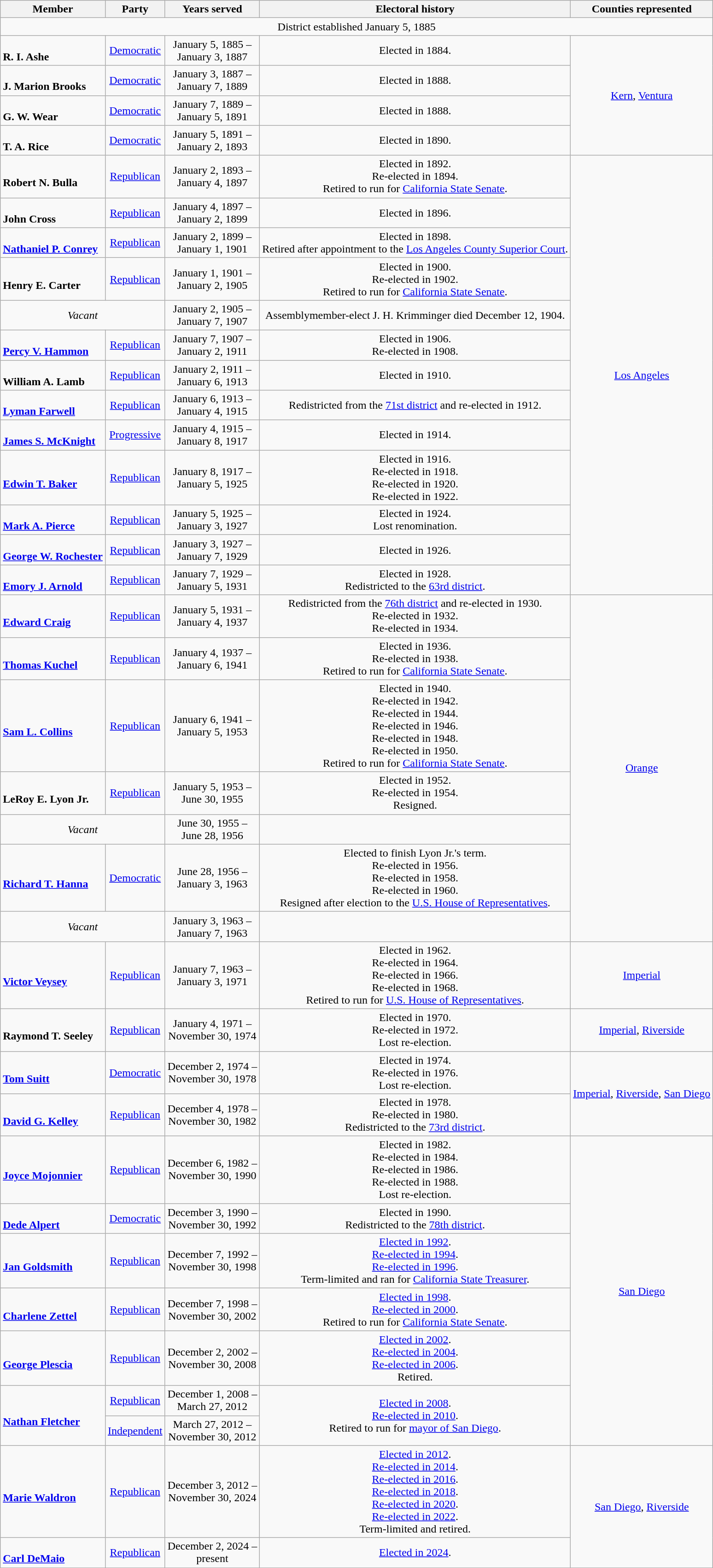<table class=wikitable style="text-align:center">
<tr>
<th>Member</th>
<th>Party</th>
<th>Years served</th>
<th>Electoral history</th>
<th>Counties represented</th>
</tr>
<tr>
<td colspan="5">District established January 5, 1885</td>
</tr>
<tr>
<td align=left><br> <strong>R. I. Ashe</strong><br></td>
<td><a href='#'>Democratic</a></td>
<td>January 5, 1885 – <br> January 3, 1887</td>
<td>Elected in 1884. <br> </td>
<td rowspan="4"><a href='#'>Kern</a>, <a href='#'>Ventura</a></td>
</tr>
<tr>
<td align=left> <br> <strong>J. Marion Brooks</strong><br></td>
<td><a href='#'>Democratic</a></td>
<td>January 3, 1887 – <br> January 7, 1889</td>
<td>Elected in 1888. <br> </td>
</tr>
<tr>
<td align=left><br> <strong>G. W. Wear</strong><br></td>
<td><a href='#'>Democratic</a></td>
<td>January 7, 1889 – <br> January 5, 1891</td>
<td>Elected in 1888. <br> </td>
</tr>
<tr>
<td align=left><br> <strong>T. A. Rice</strong><br></td>
<td><a href='#'>Democratic</a></td>
<td>January 5, 1891 – <br> January 2, 1893</td>
<td>Elected in 1890. <br> </td>
</tr>
<tr>
<td align=left><br> <strong>Robert N. Bulla</strong><br></td>
<td><a href='#'>Republican</a></td>
<td>January 2, 1893 – <br> January 4, 1897</td>
<td>Elected in 1892. <br> Re-elected in 1894. <br> Retired to run for <a href='#'>California State Senate</a>.</td>
<td rowspan="13"><a href='#'>Los Angeles</a></td>
</tr>
<tr>
<td align=left><br> <strong>John Cross</strong><br></td>
<td><a href='#'>Republican</a></td>
<td>January 4, 1897 – <br> January 2, 1899</td>
<td>Elected in 1896. <br> </td>
</tr>
<tr>
<td align=left> <br> <strong><a href='#'>Nathaniel P. Conrey</a></strong><br></td>
<td><a href='#'>Republican</a></td>
<td>January 2, 1899 – <br> January 1, 1901</td>
<td>Elected in 1898. <br> Retired after appointment to the <a href='#'>Los Angeles County Superior Court</a>.</td>
</tr>
<tr>
<td align=left><br> <strong>Henry E. Carter</strong><br></td>
<td><a href='#'>Republican</a></td>
<td>January 1, 1901 – <br> January 2, 1905</td>
<td>Elected in 1900. <br> Re-elected in 1902. <br> Retired to run for <a href='#'>California State Senate</a>.</td>
</tr>
<tr>
<td colspan="2"><em>Vacant</em></td>
<td>January 2, 1905 – <br> January 7, 1907</td>
<td>Assemblymember-elect J. H. Krimminger died December 12, 1904.</td>
</tr>
<tr>
<td align=left> <br> <strong><a href='#'>Percy V. Hammon</a></strong><br></td>
<td><a href='#'>Republican</a></td>
<td>January 7, 1907 – <br> January 2, 1911</td>
<td>Elected in 1906. <br> Re-elected in 1908. <br> </td>
</tr>
<tr>
<td align=left> <br> <strong>William A. Lamb</strong><br></td>
<td><a href='#'>Republican</a></td>
<td>January 2, 1911 – <br> January 6, 1913</td>
<td>Elected in 1910. <br> </td>
</tr>
<tr>
<td align=left> <br> <strong><a href='#'>Lyman Farwell</a></strong><br></td>
<td><a href='#'>Republican</a></td>
<td>January 6, 1913 – <br> January 4, 1915</td>
<td>Redistricted from the <a href='#'>71st district</a> and re-elected in 1912. <br> </td>
</tr>
<tr>
<td align=left><br> <strong><a href='#'>James S. McKnight</a></strong><br></td>
<td><a href='#'>Progressive</a></td>
<td>January 4, 1915 – <br> January 8, 1917</td>
<td>Elected in 1914. <br> </td>
</tr>
<tr>
<td align=left> <br> <strong><a href='#'>Edwin T. Baker</a></strong><br></td>
<td><a href='#'>Republican</a></td>
<td>January 8, 1917 – <br> January 5, 1925</td>
<td>Elected in 1916. <br> Re-elected in 1918. <br> Re-elected in 1920. <br> Re-elected in 1922. <br> </td>
</tr>
<tr>
<td align=left> <br> <strong><a href='#'>Mark A. Pierce</a></strong><br></td>
<td><a href='#'>Republican</a></td>
<td>January 5, 1925 – <br> January 3, 1927</td>
<td>Elected in 1924. <br> Lost renomination.</td>
</tr>
<tr>
<td align=left> <br> <strong><a href='#'>George W. Rochester</a></strong><br></td>
<td><a href='#'>Republican</a></td>
<td>January 3, 1927 – <br> January 7, 1929</td>
<td>Elected in 1926. <br> </td>
</tr>
<tr>
<td align=left><br> <strong><a href='#'>Emory J. Arnold</a></strong><br></td>
<td><a href='#'>Republican</a></td>
<td>January 7, 1929 – <br> January 5, 1931</td>
<td>Elected in 1928. <br> Redistricted to the <a href='#'>63rd district</a>.</td>
</tr>
<tr>
<td align=left> <br> <strong><a href='#'>Edward Craig</a></strong><br></td>
<td><a href='#'>Republican</a></td>
<td>January 5, 1931 – <br> January 4, 1937</td>
<td>Redistricted from the <a href='#'>76th district</a> and re-elected in 1930. <br> Re-elected in 1932. <br> Re-elected in 1934. <br> </td>
<td rowspan="7"><a href='#'>Orange</a></td>
</tr>
<tr>
<td align=left> <br> <strong><a href='#'>Thomas Kuchel</a></strong><br></td>
<td><a href='#'>Republican</a></td>
<td>January 4, 1937 – <br> January 6, 1941</td>
<td>Elected in 1936. <br> Re-elected in 1938. <br> Retired to run for <a href='#'>California State Senate</a>.</td>
</tr>
<tr>
<td align=left> <br> <strong><a href='#'>Sam L. Collins</a></strong><br></td>
<td><a href='#'>Republican</a></td>
<td>January 6, 1941 – <br> January 5, 1953</td>
<td>Elected in 1940. <br> Re-elected in 1942. <br> Re-elected in 1944. <br> Re-elected in 1946. <br> Re-elected in 1948. <br> Re-elected in 1950. <br> Retired to run for <a href='#'>California State Senate</a>.</td>
</tr>
<tr>
<td align=left> <br> <strong>LeRoy E. Lyon Jr.</strong><br></td>
<td><a href='#'>Republican</a></td>
<td>January 5, 1953 – <br> June 30, 1955</td>
<td>Elected in 1952. <br> Re-elected in 1954. <br> Resigned.</td>
</tr>
<tr>
<td colspan="2"><em>Vacant</em></td>
<td>June 30, 1955 – <br> June 28, 1956</td>
<td></td>
</tr>
<tr>
<td align=left> <br> <strong><a href='#'>Richard T. Hanna</a></strong><br></td>
<td><a href='#'>Democratic</a></td>
<td>June 28, 1956 – <br> January 3, 1963</td>
<td>Elected to finish Lyon Jr.'s term. <br> Re-elected in 1956. <br> Re-elected in 1958. <br> Re-elected in 1960. <br> Resigned after election to the <a href='#'>U.S. House of Representatives</a>.</td>
</tr>
<tr>
<td colspan="2"><em>Vacant</em></td>
<td>January 3, 1963 – <br> January 7, 1963</td>
<td></td>
</tr>
<tr>
<td align=left> <br> <strong><a href='#'>Victor Veysey</a></strong><br></td>
<td><a href='#'>Republican</a></td>
<td>January 7, 1963 – <br> January 3, 1971</td>
<td>Elected in 1962. <br> Re-elected in 1964. <br> Re-elected in 1966. <br> Re-elected in 1968. <br> Retired to run for <a href='#'>U.S. House of Representatives</a>.</td>
<td><a href='#'>Imperial</a></td>
</tr>
<tr>
<td align=left> <br> <strong>Raymond T. Seeley</strong><br></td>
<td><a href='#'>Republican</a></td>
<td>January 4, 1971 – <br> November 30, 1974</td>
<td>Elected in 1970. <br> Re-elected in 1972. <br> Lost re-election.</td>
<td><a href='#'>Imperial</a>, <a href='#'>Riverside</a></td>
</tr>
<tr>
<td align=left> <br> <strong><a href='#'>Tom Suitt</a></strong><br></td>
<td><a href='#'>Democratic</a></td>
<td>December 2, 1974 – <br> November 30, 1978</td>
<td>Elected in 1974. <br> Re-elected in 1976. <br> Lost re-election.</td>
<td rowspan="2"><a href='#'>Imperial</a>, <a href='#'>Riverside</a>, <a href='#'>San Diego</a></td>
</tr>
<tr>
<td align=left> <br> <strong><a href='#'>David G. Kelley</a></strong><br></td>
<td><a href='#'>Republican</a></td>
<td>December 4, 1978 – <br> November 30, 1982</td>
<td>Elected in 1978. <br> Re-elected in 1980. <br> Redistricted to the <a href='#'>73rd district</a>.</td>
</tr>
<tr>
<td align=left><br> <strong><a href='#'>Joyce Mojonnier</a></strong><br></td>
<td><a href='#'>Republican</a></td>
<td>December 6, 1982 – <br> November 30, 1990</td>
<td>Elected in 1982. <br> Re-elected in 1984. <br> Re-elected in 1986. <br> Re-elected in 1988. <br> Lost re-election.</td>
<td rowspan="7"><a href='#'>San Diego</a></td>
</tr>
<tr>
<td align=left> <br> <strong><a href='#'>Dede Alpert</a></strong><br></td>
<td><a href='#'>Democratic</a></td>
<td>December 3, 1990 – <br> November 30, 1992</td>
<td>Elected in 1990. <br> Redistricted to the <a href='#'>78th district</a>.</td>
</tr>
<tr>
<td align=left> <br> <strong><a href='#'>Jan Goldsmith</a></strong><br></td>
<td><a href='#'>Republican</a></td>
<td>December 7, 1992 – <br> November 30, 1998</td>
<td><a href='#'>Elected in 1992</a>. <br> <a href='#'>Re-elected in 1994</a>. <br> <a href='#'>Re-elected in 1996</a>. <br> Term-limited and ran for <a href='#'>California State Treasurer</a>.</td>
</tr>
<tr>
<td align=left><br> <strong><a href='#'>Charlene Zettel</a></strong><br></td>
<td><a href='#'>Republican</a></td>
<td>December 7, 1998 – <br> November 30, 2002</td>
<td><a href='#'>Elected in 1998</a>. <br> <a href='#'>Re-elected in 2000</a>. <br> Retired to run for <a href='#'>California State Senate</a>.</td>
</tr>
<tr>
<td align=left> <br> <strong><a href='#'>George Plescia</a></strong><br></td>
<td><a href='#'>Republican</a></td>
<td>December 2, 2002 – <br> November 30, 2008</td>
<td><a href='#'>Elected in 2002</a>. <br> <a href='#'>Re-elected in 2004</a>. <br> <a href='#'>Re-elected in 2006</a>. <br> Retired.</td>
</tr>
<tr>
<td rowspan="2" align="left"> <br> <strong><a href='#'>Nathan Fletcher</a></strong><br></td>
<td><a href='#'>Republican</a></td>
<td>December 1, 2008 – <br> March 27, 2012</td>
<td rowspan="2"><a href='#'>Elected in 2008</a>. <br> <a href='#'>Re-elected in 2010</a>. <br> Retired to run for <a href='#'>mayor of San Diego</a>.</td>
</tr>
<tr>
<td><a href='#'>Independent</a></td>
<td>March 27, 2012 – <br> November 30, 2012</td>
</tr>
<tr>
<td align=left><br> <strong><a href='#'>Marie Waldron</a></strong><br></td>
<td><a href='#'>Republican</a></td>
<td>December 3, 2012 – <br> November 30, 2024</td>
<td><a href='#'>Elected in 2012</a>. <br> <a href='#'>Re-elected in 2014</a>. <br> <a href='#'>Re-elected in 2016</a>. <br> <a href='#'>Re-elected in 2018</a>. <br> <a href='#'>Re-elected in 2020</a>. <br> <a href='#'>Re-elected in 2022</a>. <br> Term-limited and retired.</td>
<td rowspan=2><a href='#'>San Diego</a>, <a href='#'>Riverside</a></td>
</tr>
<tr>
<td align=left><br> <strong><a href='#'>Carl DeMaio</a></strong><br></td>
<td><a href='#'>Republican</a></td>
<td>December 2, 2024 – <br> present</td>
<td><a href='#'>Elected in 2024</a>.</td>
</tr>
</table>
